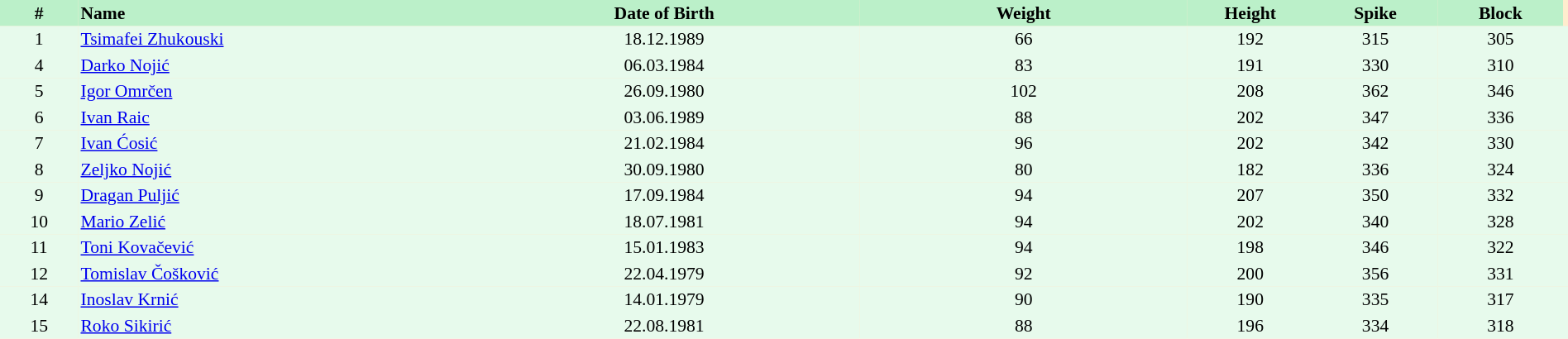<table border=0 cellpadding=2 cellspacing=0  |- bgcolor=#FFECCE style="text-align:center; font-size:90%;" width=100%>
<tr bgcolor=#BBF0C9>
<th width=5%>#</th>
<th width=25% align=left>Name</th>
<th width=25%>Date of Birth</th>
<th width=21%>Weight</th>
<th width=8%>Height</th>
<th width=8%>Spike</th>
<th width=8%>Block</th>
</tr>
<tr bgcolor=#E7FAEC>
<td>1</td>
<td align=left><a href='#'>Tsimafei Zhukouski</a></td>
<td>18.12.1989</td>
<td>66</td>
<td>192</td>
<td>315</td>
<td>305</td>
<td></td>
</tr>
<tr bgcolor=#E7FAEC>
<td>4</td>
<td align=left><a href='#'>Darko Nojić</a></td>
<td>06.03.1984</td>
<td>83</td>
<td>191</td>
<td>330</td>
<td>310</td>
<td></td>
</tr>
<tr bgcolor=#E7FAEC>
<td>5</td>
<td align=left><a href='#'>Igor Omrčen</a></td>
<td>26.09.1980</td>
<td>102</td>
<td>208</td>
<td>362</td>
<td>346</td>
<td></td>
</tr>
<tr bgcolor=#E7FAEC>
<td>6</td>
<td align=left><a href='#'>Ivan Raic</a></td>
<td>03.06.1989</td>
<td>88</td>
<td>202</td>
<td>347</td>
<td>336</td>
<td></td>
</tr>
<tr bgcolor=#E7FAEC>
<td>7</td>
<td align=left><a href='#'>Ivan Ćosić</a></td>
<td>21.02.1984</td>
<td>96</td>
<td>202</td>
<td>342</td>
<td>330</td>
<td></td>
</tr>
<tr bgcolor=#E7FAEC>
<td>8</td>
<td align=left><a href='#'>Zeljko Nojić</a></td>
<td>30.09.1980</td>
<td>80</td>
<td>182</td>
<td>336</td>
<td>324</td>
<td></td>
</tr>
<tr bgcolor=#E7FAEC>
<td>9</td>
<td align=left><a href='#'>Dragan Puljić</a></td>
<td>17.09.1984</td>
<td>94</td>
<td>207</td>
<td>350</td>
<td>332</td>
<td></td>
</tr>
<tr bgcolor=#E7FAEC>
<td>10</td>
<td align=left><a href='#'>Mario Zelić</a></td>
<td>18.07.1981</td>
<td>94</td>
<td>202</td>
<td>340</td>
<td>328</td>
<td></td>
</tr>
<tr bgcolor=#E7FAEC>
<td>11</td>
<td align=left><a href='#'>Toni Kovačević</a></td>
<td>15.01.1983</td>
<td>94</td>
<td>198</td>
<td>346</td>
<td>322</td>
<td></td>
</tr>
<tr bgcolor=#E7FAEC>
<td>12</td>
<td align=left><a href='#'>Tomislav Čošković</a></td>
<td>22.04.1979</td>
<td>92</td>
<td>200</td>
<td>356</td>
<td>331</td>
<td></td>
</tr>
<tr bgcolor=#E7FAEC>
<td>14</td>
<td align=left><a href='#'>Inoslav Krnić</a></td>
<td>14.01.1979</td>
<td>90</td>
<td>190</td>
<td>335</td>
<td>317</td>
<td></td>
</tr>
<tr bgcolor=#E7FAEC>
<td>15</td>
<td align=left><a href='#'>Roko Sikirić</a></td>
<td>22.08.1981</td>
<td>88</td>
<td>196</td>
<td>334</td>
<td>318</td>
<td></td>
</tr>
</table>
